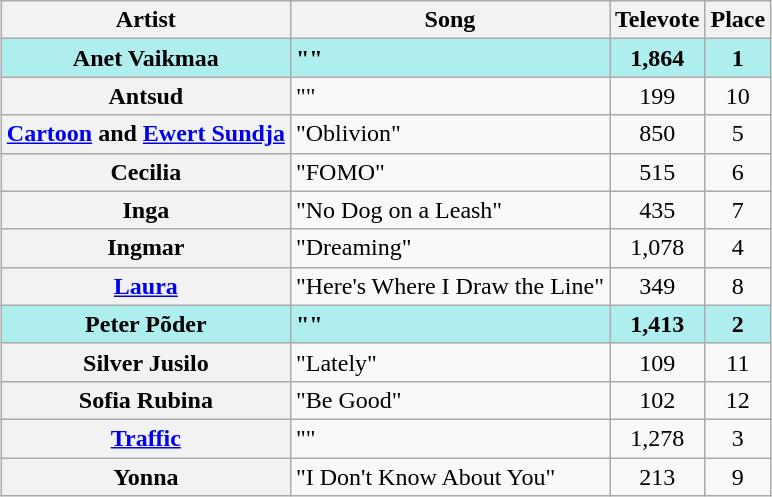<table class="sortable wikitable plainrowheaders" style="margin: 1em auto 1em auto; text-align:center;">
<tr>
<th scope="col">Artist</th>
<th scope="col">Song</th>
<th scope="col">Televote</th>
<th scope="col">Place</th>
</tr>
<tr style="font-weight:bold; background:paleturquoise;">
<th scope="row" style="font-weight:bold; background:paleturquoise;">Anet Vaikmaa</th>
<td align="left">""</td>
<td>1,864</td>
<td>1</td>
</tr>
<tr>
<th scope="row">Antsud</th>
<td align="left">""</td>
<td>199</td>
<td>10</td>
</tr>
<tr>
<th scope="row"><a href='#'>Cartoon</a> and <a href='#'>Ewert Sundja</a></th>
<td align="left">"Oblivion"</td>
<td>850</td>
<td>5</td>
</tr>
<tr>
<th scope="row">Cecilia</th>
<td align="left">"FOMO"</td>
<td>515</td>
<td>6</td>
</tr>
<tr>
<th scope="row">Inga</th>
<td align="left">"No Dog on a Leash"</td>
<td>435</td>
<td>7</td>
</tr>
<tr>
<th scope="row">Ingmar</th>
<td align="left">"Dreaming"</td>
<td>1,078</td>
<td>4</td>
</tr>
<tr>
<th scope="row"><a href='#'>Laura</a></th>
<td align="left">"Here's Where I Draw the Line"</td>
<td>349</td>
<td>8</td>
</tr>
<tr style="font-weight:bold; background:paleturquoise;">
<th scope="row" style="font-weight:bold; background:paleturquoise;">Peter Põder</th>
<td align="left">""</td>
<td>1,413</td>
<td>2</td>
</tr>
<tr>
<th scope="row">Silver Jusilo</th>
<td align="left">"Lately"</td>
<td>109</td>
<td>11</td>
</tr>
<tr>
<th scope="row">Sofia Rubina</th>
<td align="left">"Be Good"</td>
<td>102</td>
<td>12</td>
</tr>
<tr>
<th scope="row"><a href='#'>Traffic</a></th>
<td align="left">""</td>
<td>1,278</td>
<td>3</td>
</tr>
<tr>
<th scope="row">Yonna</th>
<td align="left">"I Don't Know About You"</td>
<td>213</td>
<td>9</td>
</tr>
</table>
